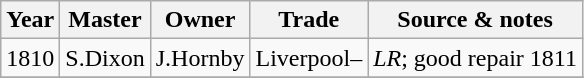<table class="sortable wikitable">
<tr>
<th>Year</th>
<th>Master</th>
<th>Owner</th>
<th>Trade</th>
<th>Source & notes</th>
</tr>
<tr>
<td>1810</td>
<td>S.Dixon</td>
<td>J.Hornby</td>
<td>Liverpool–</td>
<td><em>LR</em>; good repair 1811</td>
</tr>
<tr>
</tr>
</table>
